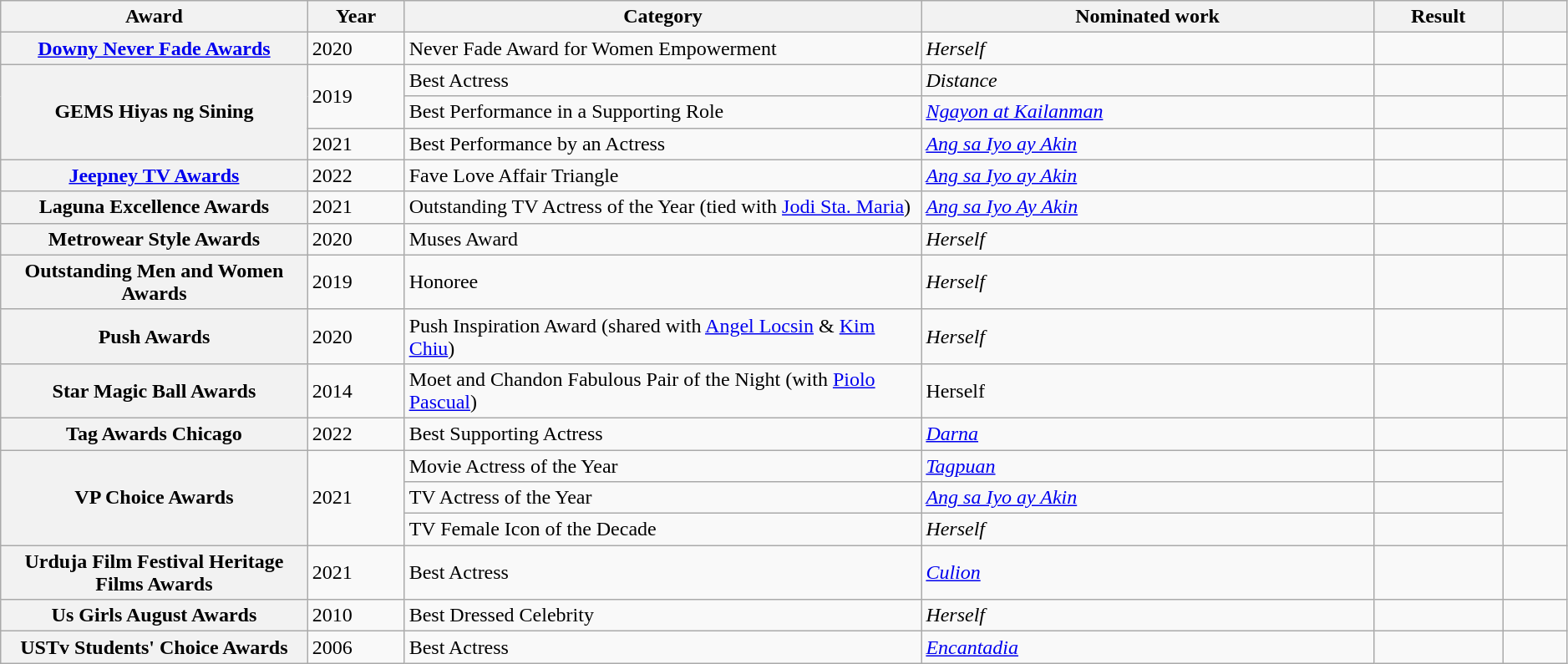<table class="wikitable sortable plainrowheaders" style="width:99%;">
<tr>
<th scope="col" style="width:19%;">Award</th>
<th scope="col" style="width:6%;">Year</th>
<th scope="col" style="width:32%;">Category</th>
<th scope="col" style="width:28%;">Nominated work</th>
<th scope="col" style="width:8%;">Result</th>
<th scope="col" style="width:4%;" class="unsortable"></th>
</tr>
<tr>
<th scope="rowgroup"><a href='#'>Downy Never Fade Awards</a></th>
<td>2020</td>
<td>Never Fade Award for Women Empowerment</td>
<td><em>Herself</em></td>
<td></td>
<td></td>
</tr>
<tr>
<th scope="rowgroup" rowspan="3">GEMS Hiyas ng Sining</th>
<td rowspan="2">2019</td>
<td>Best Actress</td>
<td><em>Distance</em></td>
<td></td>
<td></td>
</tr>
<tr>
<td>Best Performance in a Supporting Role</td>
<td><em><a href='#'>Ngayon at Kailanman</a></em></td>
<td></td>
<td></td>
</tr>
<tr>
<td>2021</td>
<td>Best Performance by an Actress</td>
<td><em><a href='#'>Ang sa Iyo ay Akin</a></em></td>
<td></td>
<td></td>
</tr>
<tr>
<th scope="rowgroup"><a href='#'>Jeepney TV Awards</a></th>
<td>2022</td>
<td>Fave Love Affair Triangle</td>
<td><em><a href='#'>Ang sa Iyo ay Akin</a></em></td>
<td></td>
<td></td>
</tr>
<tr>
<th scope="rowgroup">Laguna Excellence Awards</th>
<td>2021</td>
<td>Outstanding TV Actress of the Year (tied with <a href='#'>Jodi Sta. Maria</a>)</td>
<td><em><a href='#'>Ang sa Iyo Ay Akin</a></em></td>
<td></td>
<td></td>
</tr>
<tr>
<th scope="rowgroup">Metrowear Style Awards</th>
<td>2020</td>
<td>Muses Award</td>
<td><em>Herself</em></td>
<td></td>
<td></td>
</tr>
<tr>
<th scope="rowgroup">Outstanding Men and Women Awards</th>
<td>2019</td>
<td>Honoree</td>
<td><em>Herself</em></td>
<td></td>
<td></td>
</tr>
<tr>
<th scope="rowgroup">Push Awards</th>
<td>2020</td>
<td>Push Inspiration Award (shared with <a href='#'>Angel Locsin</a> & <a href='#'>Kim Chiu</a>)</td>
<td><em>Herself</em></td>
<td></td>
<td></td>
</tr>
<tr>
<th scope="rowgroup">Star Magic Ball Awards</th>
<td>2014</td>
<td>Moet and Chandon Fabulous Pair of the Night (with <a href='#'>Piolo Pascual</a>)</td>
<td>Herself</td>
<td></td>
<td></td>
</tr>
<tr>
<th scope="rowgroup">Tag Awards Chicago</th>
<td>2022</td>
<td>Best Supporting Actress</td>
<td><em><a href='#'>Darna</a></em></td>
<td></td>
<td></td>
</tr>
<tr>
<th scope="rowgroup" rowspan="3">VP Choice Awards</th>
<td rowspan="3">2021</td>
<td>Movie Actress of the Year</td>
<td><em><a href='#'>Tagpuan</a></em></td>
<td></td>
<td rowspan="3"></td>
</tr>
<tr>
<td>TV Actress of the Year</td>
<td><em><a href='#'>Ang sa Iyo ay Akin</a></em></td>
<td></td>
</tr>
<tr>
<td>TV Female Icon of the Decade</td>
<td><em>Herself</em></td>
<td></td>
</tr>
<tr>
<th scope="rowgroup">Urduja Film Festival Heritage Films Awards</th>
<td>2021</td>
<td>Best Actress</td>
<td><em><a href='#'>Culion</a></em></td>
<td></td>
<td></td>
</tr>
<tr>
<th scope="rowgroup">Us Girls August Awards</th>
<td>2010</td>
<td>Best Dressed Celebrity</td>
<td><em>Herself</em></td>
<td></td>
<td></td>
</tr>
<tr>
<th scope="rowgroup">USTv Students' Choice Awards</th>
<td>2006</td>
<td>Best Actress</td>
<td><em><a href='#'>Encantadia</a></em></td>
<td></td>
<td></td>
</tr>
</table>
